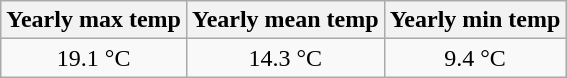<table class="wikitable" style="text-align:center">
<tr>
<th>Yearly max temp</th>
<th>Yearly mean temp</th>
<th>Yearly min temp</th>
</tr>
<tr>
<td>19.1 °C</td>
<td>14.3 °C</td>
<td>9.4 °C</td>
</tr>
</table>
